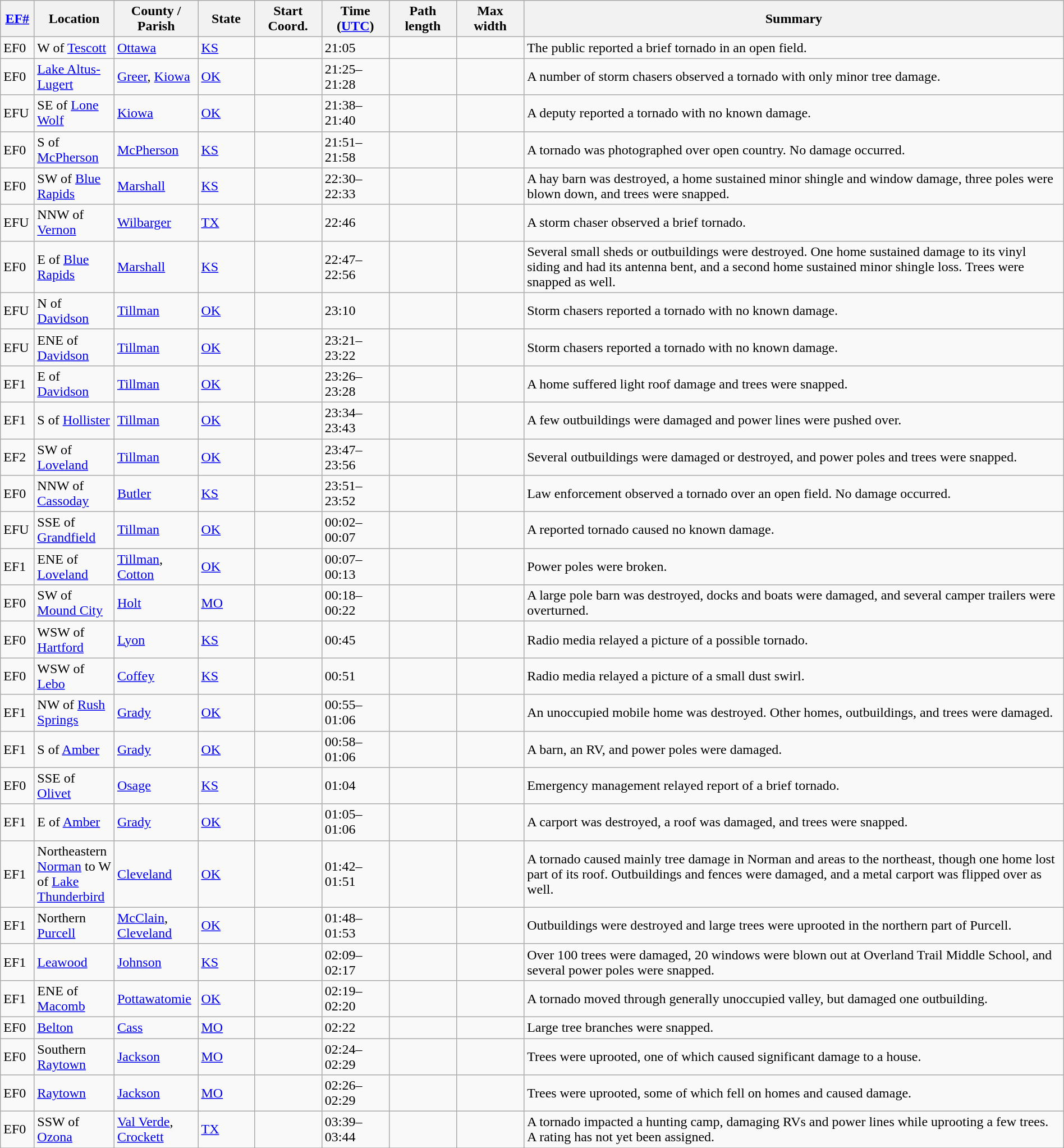<table class="wikitable sortable" style="width:100%;">
<tr>
<th scope="col"  style="width:3%; text-align:center;"><a href='#'>EF#</a></th>
<th scope="col"  style="width:7%; text-align:center;" class="unsortable">Location</th>
<th scope="col"  style="width:6%; text-align:center;" class="unsortable">County / Parish</th>
<th scope="col"  style="width:5%; text-align:center;">State</th>
<th scope="col"  style="width:6%; text-align:center;">Start Coord.</th>
<th scope="col"  style="width:6%; text-align:center;">Time (<a href='#'>UTC</a>)</th>
<th scope="col"  style="width:6%; text-align:center;">Path length</th>
<th scope="col"  style="width:6%; text-align:center;">Max width</th>
<th scope="col" class="unsortable" style="width:48%; text-align:center;">Summary</th>
</tr>
<tr>
<td bgcolor=>EF0</td>
<td>W of <a href='#'>Tescott</a></td>
<td><a href='#'>Ottawa</a></td>
<td><a href='#'>KS</a></td>
<td></td>
<td>21:05</td>
<td></td>
<td></td>
<td>The public reported a brief tornado in an open field.</td>
</tr>
<tr>
<td bgcolor=>EF0</td>
<td><a href='#'>Lake Altus-Lugert</a></td>
<td><a href='#'>Greer</a>, <a href='#'>Kiowa</a></td>
<td><a href='#'>OK</a></td>
<td></td>
<td>21:25–21:28</td>
<td></td>
<td></td>
<td>A number of storm chasers observed a tornado with only minor tree damage.</td>
</tr>
<tr>
<td bgcolor=>EFU</td>
<td>SE of <a href='#'>Lone Wolf</a></td>
<td><a href='#'>Kiowa</a></td>
<td><a href='#'>OK</a></td>
<td></td>
<td>21:38–21:40</td>
<td></td>
<td></td>
<td>A deputy reported a tornado with no known damage.</td>
</tr>
<tr>
<td bgcolor=>EF0</td>
<td>S of <a href='#'>McPherson</a></td>
<td><a href='#'>McPherson</a></td>
<td><a href='#'>KS</a></td>
<td></td>
<td>21:51–21:58</td>
<td></td>
<td></td>
<td>A tornado was photographed over open country. No damage occurred.</td>
</tr>
<tr>
<td bgcolor=>EF0</td>
<td>SW of <a href='#'>Blue Rapids</a></td>
<td><a href='#'>Marshall</a></td>
<td><a href='#'>KS</a></td>
<td></td>
<td>22:30–22:33</td>
<td></td>
<td></td>
<td>A hay barn was destroyed, a home sustained minor shingle and window damage, three poles were blown down, and trees were snapped.</td>
</tr>
<tr>
<td bgcolor=>EFU</td>
<td>NNW of <a href='#'>Vernon</a></td>
<td><a href='#'>Wilbarger</a></td>
<td><a href='#'>TX</a></td>
<td></td>
<td>22:46</td>
<td></td>
<td></td>
<td>A storm chaser observed a brief tornado.</td>
</tr>
<tr>
<td bgcolor=>EF0</td>
<td>E of <a href='#'>Blue Rapids</a></td>
<td><a href='#'>Marshall</a></td>
<td><a href='#'>KS</a></td>
<td></td>
<td>22:47–22:56</td>
<td></td>
<td></td>
<td>Several small sheds or outbuildings were destroyed. One home sustained damage to its vinyl siding and had its antenna bent, and a second home sustained minor shingle loss. Trees were snapped as well.</td>
</tr>
<tr>
<td bgcolor=>EFU</td>
<td>N of <a href='#'>Davidson</a></td>
<td><a href='#'>Tillman</a></td>
<td><a href='#'>OK</a></td>
<td></td>
<td>23:10</td>
<td></td>
<td></td>
<td>Storm chasers reported a tornado with no known damage.</td>
</tr>
<tr>
<td bgcolor=>EFU</td>
<td>ENE of <a href='#'>Davidson</a></td>
<td><a href='#'>Tillman</a></td>
<td><a href='#'>OK</a></td>
<td></td>
<td>23:21–23:22</td>
<td></td>
<td></td>
<td>Storm chasers reported a tornado with no known damage.</td>
</tr>
<tr>
<td bgcolor=>EF1</td>
<td>E of <a href='#'>Davidson</a></td>
<td><a href='#'>Tillman</a></td>
<td><a href='#'>OK</a></td>
<td></td>
<td>23:26–23:28</td>
<td></td>
<td></td>
<td>A home suffered light roof damage and trees were snapped.</td>
</tr>
<tr>
<td bgcolor=>EF1</td>
<td>S of <a href='#'>Hollister</a></td>
<td><a href='#'>Tillman</a></td>
<td><a href='#'>OK</a></td>
<td></td>
<td>23:34–23:43</td>
<td></td>
<td></td>
<td>A few outbuildings were damaged and power lines were pushed over.</td>
</tr>
<tr>
<td bgcolor=>EF2</td>
<td>SW of <a href='#'>Loveland</a></td>
<td><a href='#'>Tillman</a></td>
<td><a href='#'>OK</a></td>
<td></td>
<td>23:47–23:56</td>
<td></td>
<td></td>
<td>Several outbuildings were damaged or destroyed, and power poles and trees were snapped.</td>
</tr>
<tr>
<td bgcolor=>EF0</td>
<td>NNW of <a href='#'>Cassoday</a></td>
<td><a href='#'>Butler</a></td>
<td><a href='#'>KS</a></td>
<td></td>
<td>23:51–23:52</td>
<td></td>
<td></td>
<td>Law enforcement observed a tornado over an open field. No damage occurred.</td>
</tr>
<tr>
<td bgcolor=>EFU</td>
<td>SSE of <a href='#'>Grandfield</a></td>
<td><a href='#'>Tillman</a></td>
<td><a href='#'>OK</a></td>
<td></td>
<td>00:02–00:07</td>
<td></td>
<td></td>
<td>A reported tornado caused no known damage.</td>
</tr>
<tr>
<td bgcolor=>EF1</td>
<td>ENE of <a href='#'>Loveland</a></td>
<td><a href='#'>Tillman</a>, <a href='#'>Cotton</a></td>
<td><a href='#'>OK</a></td>
<td></td>
<td>00:07–00:13</td>
<td></td>
<td></td>
<td>Power poles were broken.</td>
</tr>
<tr>
<td bgcolor=>EF0</td>
<td>SW of <a href='#'>Mound City</a></td>
<td><a href='#'>Holt</a></td>
<td><a href='#'>MO</a></td>
<td></td>
<td>00:18–00:22</td>
<td></td>
<td></td>
<td>A large pole barn was destroyed, docks and boats were damaged, and several camper trailers were overturned.</td>
</tr>
<tr>
<td bgcolor=>EF0</td>
<td>WSW of <a href='#'>Hartford</a></td>
<td><a href='#'>Lyon</a></td>
<td><a href='#'>KS</a></td>
<td></td>
<td>00:45</td>
<td></td>
<td></td>
<td>Radio media relayed a picture of a possible tornado.</td>
</tr>
<tr>
<td bgcolor=>EF0</td>
<td>WSW of <a href='#'>Lebo</a></td>
<td><a href='#'>Coffey</a></td>
<td><a href='#'>KS</a></td>
<td></td>
<td>00:51</td>
<td></td>
<td></td>
<td>Radio media relayed a picture of a small dust swirl.</td>
</tr>
<tr>
<td bgcolor=>EF1</td>
<td>NW of <a href='#'>Rush Springs</a></td>
<td><a href='#'>Grady</a></td>
<td><a href='#'>OK</a></td>
<td></td>
<td>00:55–01:06</td>
<td></td>
<td></td>
<td>An unoccupied mobile home was destroyed. Other homes, outbuildings, and trees were damaged.</td>
</tr>
<tr>
<td bgcolor=>EF1</td>
<td>S of <a href='#'>Amber</a></td>
<td><a href='#'>Grady</a></td>
<td><a href='#'>OK</a></td>
<td></td>
<td>00:58–01:06</td>
<td></td>
<td></td>
<td>A barn, an RV, and power poles were damaged.</td>
</tr>
<tr>
<td bgcolor=>EF0</td>
<td>SSE of <a href='#'>Olivet</a></td>
<td><a href='#'>Osage</a></td>
<td><a href='#'>KS</a></td>
<td></td>
<td>01:04</td>
<td></td>
<td></td>
<td>Emergency management relayed report of a brief tornado.</td>
</tr>
<tr>
<td bgcolor=>EF1</td>
<td>E of <a href='#'>Amber</a></td>
<td><a href='#'>Grady</a></td>
<td><a href='#'>OK</a></td>
<td></td>
<td>01:05–01:06</td>
<td></td>
<td></td>
<td>A carport was destroyed, a roof was damaged, and trees were snapped.</td>
</tr>
<tr>
<td bgcolor=>EF1</td>
<td>Northeastern <a href='#'>Norman</a> to W of <a href='#'>Lake Thunderbird</a></td>
<td><a href='#'>Cleveland</a></td>
<td><a href='#'>OK</a></td>
<td></td>
<td>01:42–01:51</td>
<td></td>
<td></td>
<td>A tornado caused mainly tree damage in Norman and areas to the northeast, though one home lost part of its roof. Outbuildings and fences were damaged, and a metal carport was flipped over as well.</td>
</tr>
<tr>
<td bgcolor=>EF1</td>
<td>Northern <a href='#'>Purcell</a></td>
<td><a href='#'>McClain</a>, <a href='#'>Cleveland</a></td>
<td><a href='#'>OK</a></td>
<td></td>
<td>01:48–01:53</td>
<td></td>
<td></td>
<td>Outbuildings were destroyed and large trees were uprooted in the northern part of Purcell.</td>
</tr>
<tr>
<td bgcolor=>EF1</td>
<td><a href='#'>Leawood</a></td>
<td><a href='#'>Johnson</a></td>
<td><a href='#'>KS</a></td>
<td></td>
<td>02:09–02:17</td>
<td></td>
<td></td>
<td>Over 100 trees were damaged, 20 windows were blown out at Overland Trail Middle School, and several power poles were snapped.</td>
</tr>
<tr>
<td bgcolor=>EF1</td>
<td>ENE of <a href='#'>Macomb</a></td>
<td><a href='#'>Pottawatomie</a></td>
<td><a href='#'>OK</a></td>
<td></td>
<td>02:19–02:20</td>
<td></td>
<td></td>
<td>A tornado moved through generally unoccupied valley, but damaged one outbuilding.</td>
</tr>
<tr>
<td bgcolor=>EF0</td>
<td><a href='#'>Belton</a></td>
<td><a href='#'>Cass</a></td>
<td><a href='#'>MO</a></td>
<td></td>
<td>02:22</td>
<td></td>
<td></td>
<td>Large tree branches were snapped.</td>
</tr>
<tr>
<td bgcolor=>EF0</td>
<td>Southern <a href='#'>Raytown</a></td>
<td><a href='#'>Jackson</a></td>
<td><a href='#'>MO</a></td>
<td></td>
<td>02:24–02:29</td>
<td></td>
<td></td>
<td>Trees were uprooted, one of which caused significant damage to a house.</td>
</tr>
<tr>
<td bgcolor=>EF0</td>
<td><a href='#'>Raytown</a></td>
<td><a href='#'>Jackson</a></td>
<td><a href='#'>MO</a></td>
<td></td>
<td>02:26–02:29</td>
<td></td>
<td></td>
<td>Trees were uprooted, some of which fell on homes and caused damage.</td>
</tr>
<tr>
<td bgcolor=>EF0</td>
<td>SSW of <a href='#'>Ozona</a></td>
<td><a href='#'>Val Verde</a>, <a href='#'>Crockett</a></td>
<td><a href='#'>TX</a></td>
<td></td>
<td>03:39–03:44</td>
<td></td>
<td></td>
<td>A tornado impacted a hunting camp, damaging RVs and power lines while uprooting a few trees. A rating has not yet been assigned.</td>
</tr>
<tr>
</tr>
</table>
